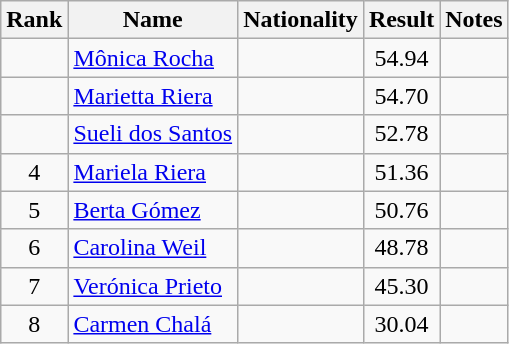<table class="wikitable sortable" style="text-align:center">
<tr>
<th>Rank</th>
<th>Name</th>
<th>Nationality</th>
<th>Result</th>
<th>Notes</th>
</tr>
<tr>
<td></td>
<td align=left><a href='#'>Mônica Rocha</a></td>
<td align=left></td>
<td>54.94</td>
<td></td>
</tr>
<tr>
<td></td>
<td align=left><a href='#'>Marietta Riera</a></td>
<td align=left></td>
<td>54.70</td>
<td></td>
</tr>
<tr>
<td></td>
<td align=left><a href='#'>Sueli dos Santos</a></td>
<td align=left></td>
<td>52.78</td>
<td></td>
</tr>
<tr>
<td>4</td>
<td align=left><a href='#'>Mariela Riera</a></td>
<td align=left></td>
<td>51.36</td>
<td></td>
</tr>
<tr>
<td>5</td>
<td align=left><a href='#'>Berta Gómez</a></td>
<td align=left></td>
<td>50.76</td>
<td></td>
</tr>
<tr>
<td>6</td>
<td align=left><a href='#'>Carolina Weil</a></td>
<td align=left></td>
<td>48.78</td>
<td></td>
</tr>
<tr>
<td>7</td>
<td align=left><a href='#'>Verónica Prieto</a></td>
<td align=left></td>
<td>45.30</td>
<td></td>
</tr>
<tr>
<td>8</td>
<td align=left><a href='#'>Carmen Chalá</a></td>
<td align=left></td>
<td>30.04</td>
<td></td>
</tr>
</table>
